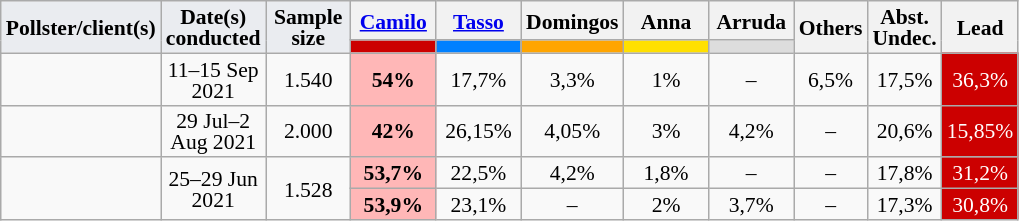<table class="wikitable sortable" style="text-align:center;font-size:90%;line-height:14px;">
<tr>
<td rowspan="2" class="unsortable" style="width:50px;background:#eaecf0;"><strong>Pollster/client(s)</strong></td>
<td rowspan="2" class="unsortable" style="width:50px;background:#eaecf0;"><strong>Date(s)<br>conducted</strong></td>
<td rowspan="2" class="unsortable" style="width:50px;background:#eaecf0;"><strong>Sample<br>size</strong></td>
<th class="unsortable" style="width:50px;"><a href='#'>Camilo</a><br></th>
<th class="unsortable" style="width:50px;"><a href='#'>Tasso</a><br></th>
<th class="unsortable" style="width:50px;">Domingos<br></th>
<th class="unsortable" style="width:50px;">Anna<br></th>
<th class="unsortable" style="width:50px;">Arruda<br></th>
<th rowspan="2">Others</th>
<th rowspan="2" class="unsortable">Abst.<br>Undec.</th>
<th rowspan="2" data-sort-type="number">Lead</th>
</tr>
<tr>
<th class="sortable" data-sort-type="number" style="background:#CC0000;"></th>
<th class="sortable" data-sort-type="number" style="background:#0080FF;"></th>
<th class="sortable" data-sort-type="number" style="background:#FFA500;"></th>
<th class="sortable" data-sort-type="number" style="background:#FFE000;"></th>
<th class="sortable" data-sort-type="number" style="background:#DDDDDD;"></th>
</tr>
<tr>
<td></td>
<td>11–15 Sep 2021</td>
<td>1.540</td>
<td style="background:#ffb7b7;"><strong>54%</strong></td>
<td>17,7%</td>
<td>3,3%</td>
<td>1%</td>
<td>–</td>
<td>6,5%</td>
<td>17,5%</td>
<td style="background:#CC0000;color:#FFFFFF;">36,3%</td>
</tr>
<tr>
<td></td>
<td>29 Jul–2 Aug 2021</td>
<td>2.000</td>
<td style="background:#ffb7b7;"><strong>42%</strong></td>
<td>26,15%</td>
<td>4,05%</td>
<td>3%</td>
<td>4,2%</td>
<td>–</td>
<td>20,6%</td>
<td style="background:#CC0000;color:#FFFFFF;">15,85%</td>
</tr>
<tr>
<td rowspan="2"></td>
<td rowspan="2">25–29 Jun 2021</td>
<td rowspan="2">1.528</td>
<td style="background:#ffb7b7;"><strong>53,7%</strong></td>
<td>22,5%</td>
<td>4,2%</td>
<td>1,8%</td>
<td>–</td>
<td>–</td>
<td>17,8%</td>
<td style="background:#CC0000;color:#FFFFFF;">31,2%</td>
</tr>
<tr>
<td style="background:#ffb7b7;"><strong>53,9%</strong></td>
<td>23,1%</td>
<td>–</td>
<td>2%</td>
<td>3,7%</td>
<td>–</td>
<td>17,3%</td>
<td style="background:#CC0000;color:#FFFFFF;">30,8%</td>
</tr>
</table>
